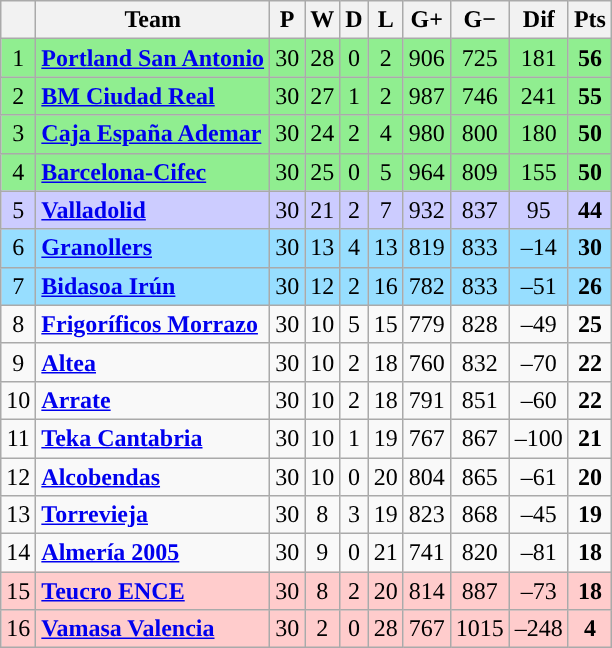<table class="wikitable sortable" style="text-align: center;">
<tr>
<th align="center"></th>
<th align="center">Team</th>
<th align="center">P</th>
<th align="center">W</th>
<th align="center">D</th>
<th align="center">L</th>
<th align="center">G+</th>
<th align="center">G−</th>
<th align="center">Dif</th>
<th align="center">Pts</th>
</tr>
<tr style="background: #90EE90;">
<td>1</td>
<td align="left"><strong><a href='#'>Portland San Antonio</a></strong></td>
<td>30</td>
<td>28</td>
<td>0</td>
<td>2</td>
<td>906</td>
<td>725</td>
<td>181</td>
<td><strong>56</strong></td>
</tr>
<tr style="background: #90EE90;">
<td>2</td>
<td align="left"><strong><a href='#'>BM Ciudad Real</a></strong></td>
<td>30</td>
<td>27</td>
<td>1</td>
<td>2</td>
<td>987</td>
<td>746</td>
<td>241</td>
<td><strong>55</strong></td>
</tr>
<tr style="background: #90EE90;">
<td>3</td>
<td align="left"><strong><a href='#'>Caja España Ademar</a></strong></td>
<td>30</td>
<td>24</td>
<td>2</td>
<td>4</td>
<td>980</td>
<td>800</td>
<td>180</td>
<td><strong>50</strong></td>
</tr>
<tr style="background: #90EE90;">
<td>4</td>
<td align="left"><strong><a href='#'>Barcelona-Cifec</a></strong></td>
<td>30</td>
<td>25</td>
<td>0</td>
<td>5</td>
<td>964</td>
<td>809</td>
<td>155</td>
<td><strong>50</strong></td>
</tr>
<tr style="background: #ccccff;">
<td>5</td>
<td align="left"><strong><a href='#'>Valladolid</a></strong></td>
<td>30</td>
<td>21</td>
<td>2</td>
<td>7</td>
<td>932</td>
<td>837</td>
<td>95</td>
<td><strong>44</strong></td>
</tr>
<tr style="background: #97DEFF;">
<td>6</td>
<td align="left"><strong><a href='#'>Granollers</a></strong></td>
<td>30</td>
<td>13</td>
<td>4</td>
<td>13</td>
<td>819</td>
<td>833</td>
<td>–14</td>
<td><strong>30</strong></td>
</tr>
<tr style="background: #97DEFF;">
<td>7</td>
<td align="left"><strong><a href='#'>Bidasoa Irún</a></strong></td>
<td>30</td>
<td>12</td>
<td>2</td>
<td>16</td>
<td>782</td>
<td>833</td>
<td>–51</td>
<td><strong>26</strong></td>
</tr>
<tr style="background:">
<td>8</td>
<td align="left"><strong><a href='#'>Frigoríficos Morrazo</a></strong></td>
<td>30</td>
<td>10</td>
<td>5</td>
<td>15</td>
<td>779</td>
<td>828</td>
<td>–49</td>
<td><strong>25</strong></td>
</tr>
<tr style="background:">
<td>9</td>
<td align="left"><strong><a href='#'>Altea</a></strong></td>
<td>30</td>
<td>10</td>
<td>2</td>
<td>18</td>
<td>760</td>
<td>832</td>
<td>–70</td>
<td><strong>22</strong></td>
</tr>
<tr style="background:">
<td>10</td>
<td align="left"><strong><a href='#'>Arrate</a></strong></td>
<td>30</td>
<td>10</td>
<td>2</td>
<td>18</td>
<td>791</td>
<td>851</td>
<td>–60</td>
<td><strong>22</strong></td>
</tr>
<tr style="background:">
<td>11</td>
<td align="left"><strong><a href='#'>Teka Cantabria</a></strong></td>
<td>30</td>
<td>10</td>
<td>1</td>
<td>19</td>
<td>767</td>
<td>867</td>
<td>–100</td>
<td><strong>21</strong></td>
</tr>
<tr style="background:">
<td>12</td>
<td align="left"><strong><a href='#'>Alcobendas</a></strong></td>
<td>30</td>
<td>10</td>
<td>0</td>
<td>20</td>
<td>804</td>
<td>865</td>
<td>–61</td>
<td><strong>20</strong></td>
</tr>
<tr style="background:">
<td>13</td>
<td align="left"><strong><a href='#'>Torrevieja</a></strong></td>
<td>30</td>
<td>8</td>
<td>3</td>
<td>19</td>
<td>823</td>
<td>868</td>
<td>–45</td>
<td><strong>19</strong></td>
</tr>
<tr style="background:">
<td>14</td>
<td align="left"><strong><a href='#'>Almería 2005</a></strong></td>
<td>30</td>
<td>9</td>
<td>0</td>
<td>21</td>
<td>741</td>
<td>820</td>
<td>–81</td>
<td><strong>18</strong></td>
</tr>
<tr style="background: #FFCCCC;">
<td>15</td>
<td align="left"><strong><a href='#'>Teucro ENCE</a></strong></td>
<td>30</td>
<td>8</td>
<td>2</td>
<td>20</td>
<td>814</td>
<td>887</td>
<td>–73</td>
<td><strong>18</strong></td>
</tr>
<tr style="background: #FFCCCC;">
<td>16</td>
<td align="left"><strong><a href='#'>Vamasa Valencia</a></strong></td>
<td>30</td>
<td>2</td>
<td>0</td>
<td>28</td>
<td>767</td>
<td>1015</td>
<td>–248</td>
<td><strong>4</strong></td>
</tr>
</table>
